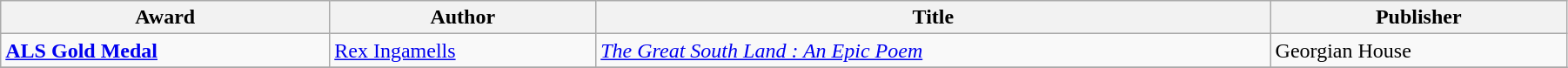<table class="wikitable" width=95%>
<tr>
<th>Award</th>
<th>Author</th>
<th>Title</th>
<th>Publisher</th>
</tr>
<tr>
<td><strong><a href='#'>ALS Gold Medal</a></strong></td>
<td><a href='#'>Rex Ingamells</a></td>
<td><em><a href='#'>The Great South Land : An Epic Poem</a></em></td>
<td>Georgian House</td>
</tr>
<tr>
</tr>
</table>
